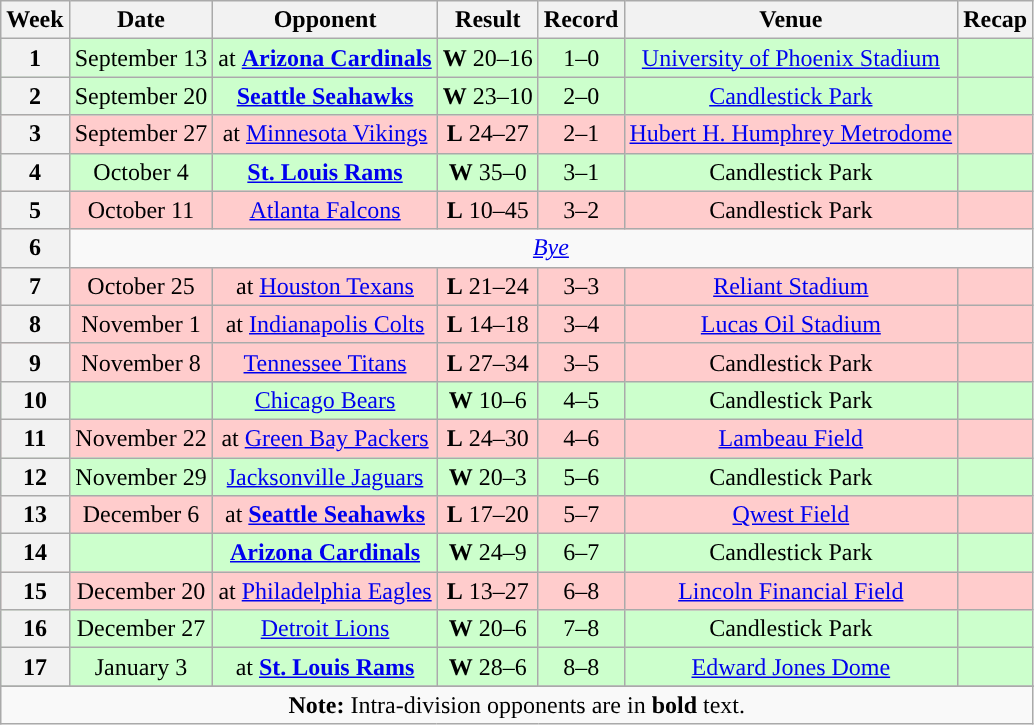<table class="wikitable" style="text-align:center;">
<tr>
<th>Week</th>
<th>Date</th>
<th>Opponent</th>
<th>Result</th>
<th>Record</th>
<th>Venue</th>
<th>Recap</th>
</tr>
<tr style="background:#cfc">
<th>1</th>
<td>September 13</td>
<td>at <strong><a href='#'>Arizona Cardinals</a></strong></td>
<td><strong>W</strong> 20–16</td>
<td>1–0</td>
<td><a href='#'>University of Phoenix Stadium</a></td>
<td></td>
</tr>
<tr style="background:#cfc">
<th>2</th>
<td>September 20</td>
<td><strong><a href='#'>Seattle Seahawks</a></strong></td>
<td><strong>W</strong> 23–10</td>
<td>2–0</td>
<td><a href='#'>Candlestick Park</a></td>
<td></td>
</tr>
<tr style="background:#fcc">
<th>3</th>
<td>September 27</td>
<td>at <a href='#'>Minnesota Vikings</a></td>
<td><strong>L</strong> 24–27</td>
<td>2–1</td>
<td><a href='#'>Hubert H. Humphrey Metrodome</a></td>
<td></td>
</tr>
<tr style="background:#cfc">
<th>4</th>
<td>October 4</td>
<td><strong><a href='#'>St. Louis Rams</a></strong></td>
<td><strong>W</strong> 35–0</td>
<td>3–1</td>
<td>Candlestick Park</td>
<td></td>
</tr>
<tr style="background:#fcc">
<th>5</th>
<td>October 11</td>
<td><a href='#'>Atlanta Falcons</a></td>
<td><strong>L</strong> 10–45</td>
<td>3–2</td>
<td>Candlestick Park</td>
<td></td>
</tr>
<tr align="center">
<th>6</th>
<td style="text-align:center;" colspan="7"><em><a href='#'>Bye</a></em></td>
</tr>
<tr style="background:#fcc">
<th>7</th>
<td>October 25</td>
<td>at <a href='#'>Houston Texans</a></td>
<td><strong>L</strong> 21–24</td>
<td>3–3</td>
<td><a href='#'>Reliant Stadium</a></td>
<td></td>
</tr>
<tr style="background:#fcc">
<th>8</th>
<td>November 1</td>
<td>at <a href='#'>Indianapolis Colts</a></td>
<td><strong>L</strong> 14–18</td>
<td>3–4</td>
<td><a href='#'>Lucas Oil Stadium</a></td>
<td></td>
</tr>
<tr style="background:#fcc">
<th>9</th>
<td>November 8</td>
<td><a href='#'>Tennessee Titans</a></td>
<td><strong>L</strong> 27–34</td>
<td>3–5</td>
<td>Candlestick Park</td>
<td></td>
</tr>
<tr style="background:#cfc">
<th>10</th>
<td></td>
<td><a href='#'>Chicago Bears</a></td>
<td><strong>W</strong> 10–6</td>
<td>4–5</td>
<td>Candlestick Park</td>
<td></td>
</tr>
<tr style="background:#fcc">
<th>11</th>
<td>November 22</td>
<td>at <a href='#'>Green Bay Packers</a></td>
<td><strong>L</strong> 24–30</td>
<td>4–6</td>
<td><a href='#'>Lambeau Field</a></td>
<td></td>
</tr>
<tr style="background:#cfc">
<th>12</th>
<td>November 29</td>
<td><a href='#'>Jacksonville Jaguars</a></td>
<td><strong>W</strong> 20–3</td>
<td>5–6</td>
<td>Candlestick Park</td>
<td></td>
</tr>
<tr style="background:#fcc">
<th>13</th>
<td>December 6</td>
<td>at <strong><a href='#'>Seattle Seahawks</a></strong></td>
<td><strong>L</strong> 17–20</td>
<td>5–7</td>
<td><a href='#'>Qwest Field</a></td>
<td></td>
</tr>
<tr style="background:#cfc">
<th>14</th>
<td></td>
<td><strong><a href='#'>Arizona Cardinals</a></strong></td>
<td><strong>W</strong> 24–9</td>
<td>6–7</td>
<td>Candlestick Park</td>
<td></td>
</tr>
<tr style="background:#fcc">
<th>15</th>
<td>December 20</td>
<td>at <a href='#'>Philadelphia Eagles</a></td>
<td><strong>L</strong> 13–27</td>
<td>6–8</td>
<td><a href='#'>Lincoln Financial Field</a></td>
<td></td>
</tr>
<tr style="background:#cfc">
<th>16</th>
<td>December 27</td>
<td><a href='#'>Detroit Lions</a></td>
<td><strong>W</strong> 20–6</td>
<td>7–8</td>
<td>Candlestick Park</td>
<td></td>
</tr>
<tr style="background:#cfc">
<th>17</th>
<td>January 3</td>
<td>at <strong><a href='#'>St. Louis Rams</a></strong></td>
<td><strong>W</strong> 28–6</td>
<td>8–8</td>
<td><a href='#'>Edward Jones Dome</a></td>
<td></td>
</tr>
<tr>
</tr>
<tr>
<td colspan="8"><strong>Note:</strong> Intra-division opponents are in <strong>bold</strong> text.</td>
</tr>
</table>
